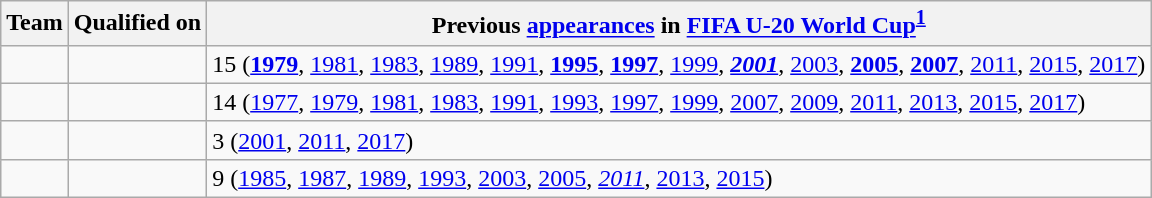<table class="wikitable sortable">
<tr>
<th>Team</th>
<th>Qualified on</th>
<th data-sort-type="number">Previous <a href='#'>appearances</a> in <a href='#'>FIFA U-20 World Cup</a><sup><strong><a href='#'>1</a></strong></sup></th>
</tr>
<tr>
<td></td>
<td></td>
<td>15 (<strong><a href='#'>1979</a></strong>, <a href='#'>1981</a>, <a href='#'>1983</a>, <a href='#'>1989</a>, <a href='#'>1991</a>, <strong><a href='#'>1995</a></strong>, <strong><a href='#'>1997</a></strong>, <a href='#'>1999</a>, <strong><em><a href='#'>2001</a></em></strong>, <a href='#'>2003</a>, <strong><a href='#'>2005</a></strong>, <strong><a href='#'>2007</a></strong>, <a href='#'>2011</a>, <a href='#'>2015</a>, <a href='#'>2017</a>)</td>
</tr>
<tr>
<td></td>
<td></td>
<td>14 (<a href='#'>1977</a>, <a href='#'>1979</a>, <a href='#'>1981</a>, <a href='#'>1983</a>, <a href='#'>1991</a>, <a href='#'>1993</a>, <a href='#'>1997</a>, <a href='#'>1999</a>, <a href='#'>2007</a>, <a href='#'>2009</a>, <a href='#'>2011</a>, <a href='#'>2013</a>, <a href='#'>2015</a>, <a href='#'>2017</a>)</td>
</tr>
<tr>
<td></td>
<td></td>
<td>3 (<a href='#'>2001</a>, <a href='#'>2011</a>, <a href='#'>2017</a>)</td>
</tr>
<tr>
<td></td>
<td></td>
<td>9 (<a href='#'>1985</a>, <a href='#'>1987</a>, <a href='#'>1989</a>, <a href='#'>1993</a>, <a href='#'>2003</a>, <a href='#'>2005</a>, <em><a href='#'>2011</a></em>, <a href='#'>2013</a>, <a href='#'>2015</a>)</td>
</tr>
</table>
